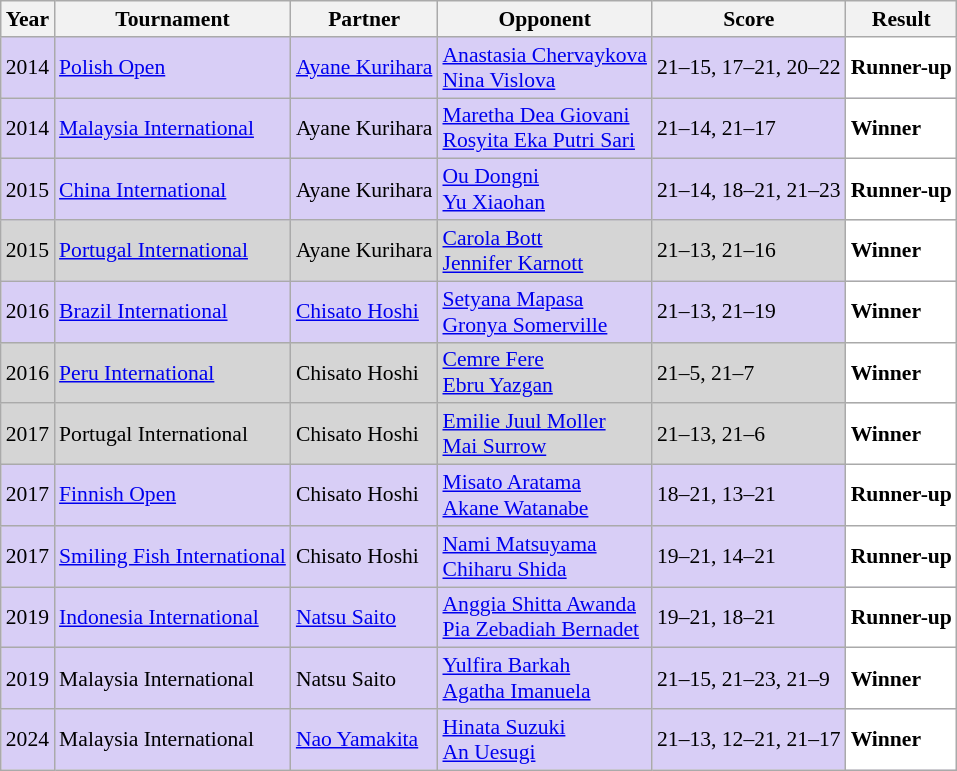<table class="sortable wikitable" style="font-size: 90%;">
<tr>
<th>Year</th>
<th>Tournament</th>
<th>Partner</th>
<th>Opponent</th>
<th>Score</th>
<th>Result</th>
</tr>
<tr style="background:#D8CEF6">
<td align="center">2014</td>
<td align="left"><a href='#'>Polish Open</a></td>
<td align="left"> <a href='#'>Ayane Kurihara</a></td>
<td align="left"> <a href='#'>Anastasia Chervaykova</a><br> <a href='#'>Nina Vislova</a></td>
<td align="left">21–15, 17–21, 20–22</td>
<td style="text-align:left; background:white"> <strong>Runner-up</strong></td>
</tr>
<tr style="background:#D8CEF6">
<td align="center">2014</td>
<td align="left"><a href='#'>Malaysia International</a></td>
<td align="left"> Ayane Kurihara</td>
<td align="left"> <a href='#'>Maretha Dea Giovani</a><br> <a href='#'>Rosyita Eka Putri Sari</a></td>
<td align="left">21–14, 21–17</td>
<td style="text-align:left; background:white"> <strong>Winner</strong></td>
</tr>
<tr style="background:#D8CEF6">
<td align="center">2015</td>
<td align="left"><a href='#'>China International</a></td>
<td align="left"> Ayane Kurihara</td>
<td align="left"> <a href='#'>Ou Dongni</a><br> <a href='#'>Yu Xiaohan</a></td>
<td align="left">21–14, 18–21, 21–23</td>
<td style="text-align:left; background:white"> <strong>Runner-up</strong></td>
</tr>
<tr style="background:#D5D5D5">
<td align="center">2015</td>
<td align="left"><a href='#'>Portugal International</a></td>
<td align="left"> Ayane Kurihara</td>
<td align="left"> <a href='#'>Carola Bott</a><br> <a href='#'>Jennifer Karnott</a></td>
<td align="left">21–13, 21–16</td>
<td style="text-align:left; background:white"> <strong>Winner</strong></td>
</tr>
<tr style="background:#D8CEF6">
<td align="center">2016</td>
<td align="left"><a href='#'>Brazil International</a></td>
<td align="left"> <a href='#'>Chisato Hoshi</a></td>
<td align="left"> <a href='#'>Setyana Mapasa</a><br> <a href='#'>Gronya Somerville</a></td>
<td align="left">21–13, 21–19</td>
<td style="text-align:left; background:white"> <strong>Winner</strong></td>
</tr>
<tr style="background:#D5D5D5">
<td align="center">2016</td>
<td align="left"><a href='#'>Peru International</a></td>
<td align="left"> Chisato Hoshi</td>
<td align="left"> <a href='#'>Cemre Fere</a><br> <a href='#'>Ebru Yazgan</a></td>
<td align="left">21–5, 21–7</td>
<td style="text-align:left; background:white"> <strong>Winner</strong></td>
</tr>
<tr style="background:#D5D5D5">
<td align="center">2017</td>
<td align="left">Portugal International</td>
<td align="left"> Chisato Hoshi</td>
<td align="left"> <a href='#'>Emilie Juul Moller</a><br> <a href='#'>Mai Surrow</a></td>
<td align="left">21–13, 21–6</td>
<td style="text-align:left; background:white"> <strong>Winner</strong></td>
</tr>
<tr style="background:#D8CEF6">
<td align="center">2017</td>
<td align="left"><a href='#'>Finnish Open</a></td>
<td align="left"> Chisato Hoshi</td>
<td align="left"> <a href='#'>Misato Aratama</a><br> <a href='#'>Akane Watanabe</a></td>
<td align="left">18–21, 13–21</td>
<td style="text-align:left; background:white"> <strong>Runner-up</strong></td>
</tr>
<tr style="background:#D8CEF6">
<td align="center">2017</td>
<td align="left"><a href='#'>Smiling Fish International</a></td>
<td align="left"> Chisato Hoshi</td>
<td align="left"> <a href='#'>Nami Matsuyama</a><br> <a href='#'>Chiharu Shida</a></td>
<td align="left">19–21, 14–21</td>
<td style="text-align:left; background:white"> <strong>Runner-up</strong></td>
</tr>
<tr style="background:#D8CEF6">
<td align="center">2019</td>
<td align="left"><a href='#'>Indonesia International</a></td>
<td align="left"> <a href='#'>Natsu Saito</a></td>
<td align="left"> <a href='#'>Anggia Shitta Awanda</a><br> <a href='#'>Pia Zebadiah Bernadet</a></td>
<td align="left">19–21, 18–21</td>
<td style="text-align: left; background:white"> <strong>Runner-up</strong></td>
</tr>
<tr style="background:#D8CEF6">
<td align="center">2019</td>
<td align="left">Malaysia International</td>
<td align="left"> Natsu Saito</td>
<td align="left"> <a href='#'>Yulfira Barkah</a><br> <a href='#'>Agatha Imanuela</a></td>
<td align="left">21–15, 21–23, 21–9</td>
<td style="text-align:left; background:white"> <strong>Winner</strong></td>
</tr>
<tr style="background:#D8CEF6">
<td align="center">2024</td>
<td align="left">Malaysia International</td>
<td align="left"> <a href='#'>Nao Yamakita</a></td>
<td align="left"> <a href='#'>Hinata Suzuki</a><br> <a href='#'>An Uesugi</a></td>
<td align="left">21–13, 12–21, 21–17</td>
<td style="text-align:left; background:white"> <strong>Winner</strong></td>
</tr>
</table>
